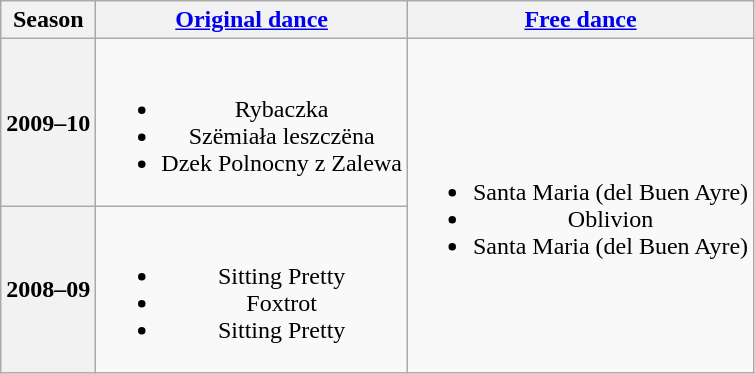<table class="wikitable" style="text-align:center">
<tr>
<th>Season</th>
<th><a href='#'>Original dance</a></th>
<th><a href='#'>Free dance</a></th>
</tr>
<tr>
<th>2009–10 <br> </th>
<td><br><ul><li> Rybaczka <br></li><li> Szëmiała leszczëna</li><li> Dzek Polnocny z Zalewa</li></ul></td>
<td rowspan=2><br><ul><li>Santa Maria (del Buen Ayre) <br></li><li>Oblivion <br></li><li>Santa Maria (del Buen Ayre) <br></li></ul></td>
</tr>
<tr>
<th>2008–09 <br> </th>
<td><br><ul><li> Sitting Pretty <br></li><li>Foxtrot <br></li><li> Sitting Pretty <br></li></ul></td>
</tr>
</table>
